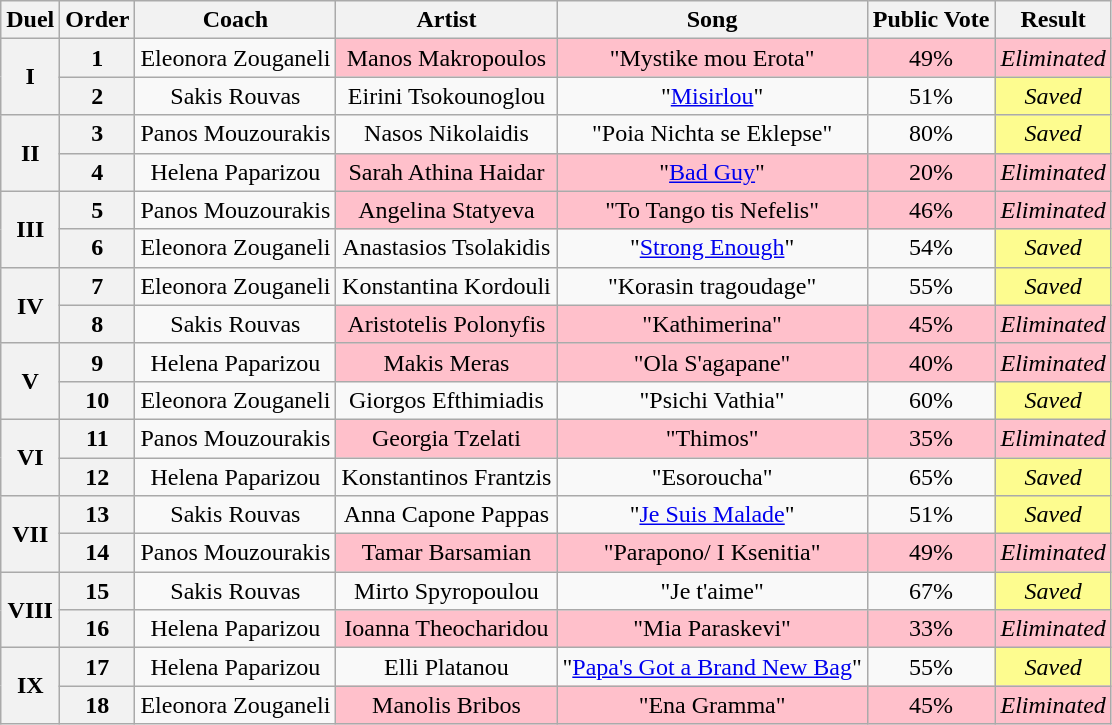<table class="wikitable" style="text-align: center; width: auto;">
<tr>
<th>Duel</th>
<th>Order</th>
<th>Coach</th>
<th>Artist</th>
<th>Song</th>
<th>Public Vote</th>
<th>Result</th>
</tr>
<tr>
<th rowspan=2>I</th>
<th>1</th>
<td>Eleonora Zouganeli</td>
<td style="background:pink;">Manos Makropoulos</td>
<td style="background:pink;">"Mystike mou Erota"</td>
<td style="background:pink;">49%</td>
<td style="background:pink;"><em>Eliminated</em></td>
</tr>
<tr>
<th>2</th>
<td>Sakis Rouvas</td>
<td>Eirini Tsokounoglou</td>
<td>"<a href='#'>Misirlou</a>"</td>
<td>51%</td>
<td style="background:#fdfc8f;"><em>Saved</em></td>
</tr>
<tr>
<th rowspan=2>II</th>
<th>3</th>
<td>Panos Mouzourakis</td>
<td>Nasos Nikolaidis</td>
<td>"Poia Nichta se Eklepse"</td>
<td>80%</td>
<td style="background:#fdfc8f;"><em>Saved</em></td>
</tr>
<tr>
<th>4</th>
<td>Helena Paparizou</td>
<td style="background:pink;">Sarah Athina Haidar</td>
<td style="background:pink;">"<a href='#'>Bad Guy</a>"</td>
<td style="background:pink;">20%</td>
<td style="background:pink;"><em>Eliminated</em></td>
</tr>
<tr>
<th rowspan=2>III</th>
<th>5</th>
<td>Panos Mouzourakis</td>
<td style="background:pink;">Angelina Statyeva</td>
<td style="background:pink;">"To Tango tis Nefelis"</td>
<td style="background:pink;">46%</td>
<td style="background:pink;"><em>Eliminated</em></td>
</tr>
<tr>
<th>6</th>
<td>Eleonora Zouganeli</td>
<td>Anastasios Tsolakidis</td>
<td>"<a href='#'>Strong Enough</a>"</td>
<td>54%</td>
<td style="background:#fdfc8f;"><em>Saved</em></td>
</tr>
<tr>
<th rowspan=2>IV</th>
<th>7</th>
<td>Eleonora Zouganeli</td>
<td>Konstantina Kordouli</td>
<td>"Korasin tragoudage"</td>
<td>55%</td>
<td style="background:#fdfc8f;"><em>Saved</em></td>
</tr>
<tr>
<th>8</th>
<td>Sakis Rouvas</td>
<td style="background:pink;">Aristotelis Polonyfis</td>
<td style="background:pink;">"Kathimerina"</td>
<td style="background:pink;">45%</td>
<td style="background:pink;"><em>Eliminated</em></td>
</tr>
<tr>
<th rowspan=2>V</th>
<th>9</th>
<td>Helena Paparizou</td>
<td style="background:pink;">Makis Meras</td>
<td style="background:pink;">"Ola S'agapane"</td>
<td style="background:pink;">40%</td>
<td style="background:pink;"><em>Eliminated</em></td>
</tr>
<tr>
<th>10</th>
<td>Eleonora Zouganeli</td>
<td>Giorgos Efthimiadis</td>
<td>"Psichi Vathia"</td>
<td>60%</td>
<td style="background:#fdfc8f;"><em>Saved</em></td>
</tr>
<tr>
<th rowspan=2>VI</th>
<th>11</th>
<td>Panos Mouzourakis</td>
<td style="background:pink;">Georgia Tzelati</td>
<td style="background:pink;">"Thimos"</td>
<td style="background:pink;">35%</td>
<td style="background:pink;"><em>Eliminated</em></td>
</tr>
<tr>
<th>12</th>
<td>Helena Paparizou</td>
<td>Konstantinos Frantzis</td>
<td>"Esoroucha"</td>
<td>65%</td>
<td style="background:#fdfc8f;"><em>Saved</em></td>
</tr>
<tr>
<th rowspan=2>VII</th>
<th>13</th>
<td>Sakis Rouvas</td>
<td>Anna Capone Pappas</td>
<td>"<a href='#'>Je Suis Malade</a>"</td>
<td>51%</td>
<td style="background:#fdfc8f;"><em>Saved</em></td>
</tr>
<tr>
<th>14</th>
<td>Panos Mouzourakis</td>
<td style="background:pink;">Tamar Barsamian</td>
<td style="background:pink;">"Parapono/ I Ksenitia"</td>
<td style="background:pink;">49%</td>
<td style="background:pink;"><em>Eliminated</em></td>
</tr>
<tr>
<th rowspan=2>VIII</th>
<th>15</th>
<td>Sakis Rouvas</td>
<td>Mirto Spyropoulou</td>
<td>"Je t'aime"</td>
<td>67%</td>
<td style="background:#fdfc8f;"><em>Saved</em></td>
</tr>
<tr>
<th>16</th>
<td>Helena Paparizou</td>
<td style="background:pink;">Ioanna Theocharidou</td>
<td style="background:pink;">"Mia Paraskevi"</td>
<td style="background:pink;">33%</td>
<td style="background:pink;"><em>Eliminated</em></td>
</tr>
<tr>
<th rowspan=2>IX</th>
<th>17</th>
<td>Helena Paparizou</td>
<td>Elli Platanou</td>
<td>"<a href='#'>Papa's Got a Brand New Bag</a>"</td>
<td>55%</td>
<td style="background:#fdfc8f;"><em>Saved</em></td>
</tr>
<tr>
<th>18</th>
<td>Eleonora Zouganeli</td>
<td style="background:pink;">Manolis Bribos</td>
<td style="background:pink;">"Ena Gramma"</td>
<td style="background:pink;">45%</td>
<td style="background:pink;"><em>Eliminated</em></td>
</tr>
</table>
